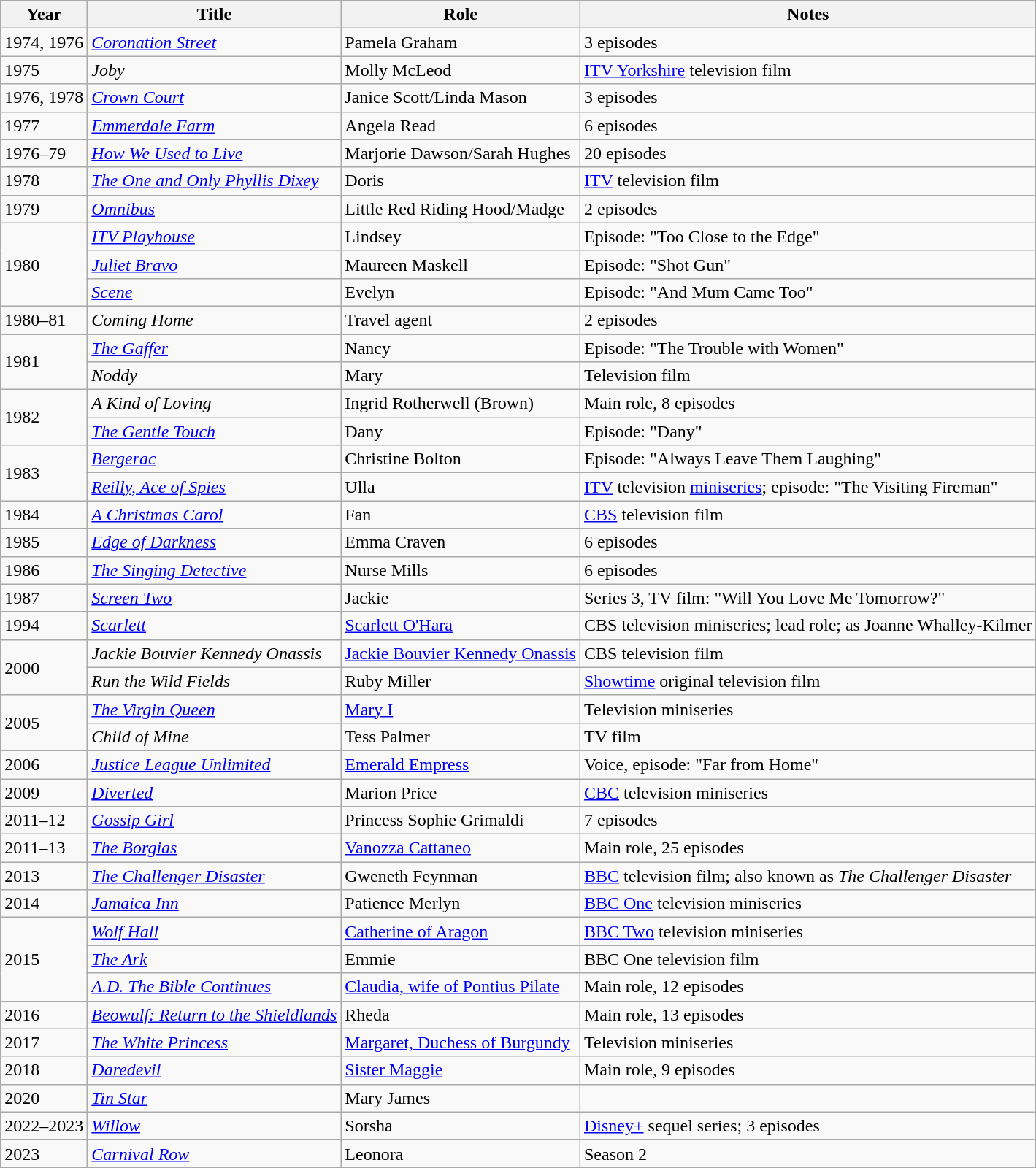<table class="wikitable sortable">
<tr>
<th>Year</th>
<th>Title</th>
<th>Role</th>
<th class="unsortable">Notes</th>
</tr>
<tr>
<td>1974, 1976</td>
<td><em><a href='#'>Coronation Street</a></em></td>
<td>Pamela Graham</td>
<td>3 episodes</td>
</tr>
<tr>
<td>1975</td>
<td><em>Joby</em></td>
<td>Molly McLeod</td>
<td><a href='#'>ITV Yorkshire</a> television film</td>
</tr>
<tr>
<td>1976, 1978</td>
<td><em><a href='#'>Crown Court</a></em></td>
<td>Janice Scott/Linda Mason</td>
<td>3 episodes</td>
</tr>
<tr>
<td>1977</td>
<td><em><a href='#'>Emmerdale Farm</a></em></td>
<td>Angela Read</td>
<td>6 episodes</td>
</tr>
<tr>
<td>1976–79</td>
<td><em><a href='#'>How We Used to Live</a></em></td>
<td>Marjorie Dawson/Sarah Hughes</td>
<td>20 episodes</td>
</tr>
<tr>
<td>1978</td>
<td><em><a href='#'>The One and Only Phyllis Dixey</a></em></td>
<td>Doris</td>
<td><a href='#'>ITV</a> television film</td>
</tr>
<tr>
<td>1979</td>
<td><em><a href='#'>Omnibus</a></em></td>
<td>Little Red Riding Hood/Madge</td>
<td>2 episodes</td>
</tr>
<tr>
<td rowspan=3>1980</td>
<td><em><a href='#'>ITV Playhouse</a></em></td>
<td>Lindsey</td>
<td>Episode: "Too Close to the Edge"</td>
</tr>
<tr>
<td><em><a href='#'>Juliet Bravo</a></em></td>
<td>Maureen Maskell</td>
<td>Episode: "Shot Gun"</td>
</tr>
<tr>
<td><em><a href='#'>Scene</a></em></td>
<td>Evelyn</td>
<td>Episode: "And Mum Came Too"</td>
</tr>
<tr>
<td>1980–81</td>
<td Coming Home (1980 TV series)><em>Coming Home</em></td>
<td>Travel agent</td>
<td>2 episodes</td>
</tr>
<tr>
<td rowspan=2>1981</td>
<td><em><a href='#'>The Gaffer</a></em></td>
<td>Nancy</td>
<td>Episode: "The Trouble with Women"</td>
</tr>
<tr>
<td><em>Noddy</em></td>
<td>Mary</td>
<td>Television film</td>
</tr>
<tr>
<td rowspan=2>1982</td>
<td><em>A Kind of Loving</em></td>
<td>Ingrid Rotherwell (Brown)</td>
<td>Main role, 8 episodes</td>
</tr>
<tr>
<td><em><a href='#'>The Gentle Touch</a></em></td>
<td>Dany</td>
<td>Episode: "Dany"</td>
</tr>
<tr>
<td rowspan=2>1983</td>
<td><em><a href='#'>Bergerac</a></em></td>
<td>Christine Bolton</td>
<td>Episode: "Always Leave Them Laughing"</td>
</tr>
<tr>
<td><em><a href='#'>Reilly, Ace of Spies</a></em></td>
<td>Ulla</td>
<td><a href='#'>ITV</a> television <a href='#'>miniseries</a>; episode: "The Visiting Fireman"</td>
</tr>
<tr>
<td>1984</td>
<td><em><a href='#'>A Christmas Carol</a></em></td>
<td>Fan</td>
<td><a href='#'>CBS</a> television film</td>
</tr>
<tr>
<td>1985</td>
<td><em><a href='#'>Edge of Darkness</a></em></td>
<td>Emma Craven</td>
<td>6 episodes</td>
</tr>
<tr>
<td>1986</td>
<td><em><a href='#'>The Singing Detective</a></em></td>
<td>Nurse Mills</td>
<td>6 episodes</td>
</tr>
<tr>
<td>1987</td>
<td><em><a href='#'>Screen Two</a></em></td>
<td>Jackie</td>
<td>Series 3, TV film: "Will You Love Me Tomorrow?"</td>
</tr>
<tr>
<td>1994</td>
<td><em><a href='#'>Scarlett</a></em></td>
<td><a href='#'>Scarlett O'Hara</a></td>
<td>CBS television miniseries; lead role; as Joanne Whalley-Kilmer</td>
</tr>
<tr>
<td rowspan=2>2000</td>
<td><em>Jackie Bouvier Kennedy Onassis</em></td>
<td><a href='#'>Jackie Bouvier Kennedy Onassis</a></td>
<td>CBS television film</td>
</tr>
<tr>
<td><em>Run the Wild Fields</em></td>
<td>Ruby Miller</td>
<td><a href='#'>Showtime</a> original television film</td>
</tr>
<tr>
<td rowspan=2>2005</td>
<td><em><a href='#'>The Virgin Queen</a></em></td>
<td><a href='#'>Mary I</a></td>
<td>Television miniseries</td>
</tr>
<tr>
<td><em>Child of Mine</em></td>
<td>Tess Palmer</td>
<td>TV film</td>
</tr>
<tr>
<td>2006</td>
<td><em><a href='#'>Justice League Unlimited</a></em></td>
<td><a href='#'>Emerald Empress</a></td>
<td>Voice, episode: "Far from Home"</td>
</tr>
<tr>
<td>2009</td>
<td><em><a href='#'>Diverted</a></em></td>
<td>Marion Price</td>
<td><a href='#'>CBC</a> television miniseries</td>
</tr>
<tr>
<td>2011–12</td>
<td><em><a href='#'>Gossip Girl</a></em></td>
<td>Princess Sophie Grimaldi</td>
<td>7 episodes</td>
</tr>
<tr>
<td>2011–13</td>
<td><em><a href='#'>The Borgias</a></em></td>
<td><a href='#'>Vanozza Cattaneo</a></td>
<td>Main role, 25 episodes</td>
</tr>
<tr>
<td>2013</td>
<td><em><a href='#'>The Challenger Disaster</a></em></td>
<td>Gweneth Feynman</td>
<td><a href='#'>BBC</a> television film; also known as <em>The Challenger Disaster</em></td>
</tr>
<tr>
<td>2014</td>
<td><em><a href='#'>Jamaica Inn</a></em></td>
<td>Patience Merlyn</td>
<td><a href='#'>BBC One</a> television miniseries</td>
</tr>
<tr>
<td rowspan=3>2015</td>
<td><em><a href='#'>Wolf Hall</a></em></td>
<td><a href='#'>Catherine of Aragon</a></td>
<td><a href='#'>BBC Two</a> television miniseries</td>
</tr>
<tr>
<td><em><a href='#'>The Ark</a></em></td>
<td>Emmie</td>
<td>BBC One television film</td>
</tr>
<tr>
<td><em><a href='#'>A.D. The Bible Continues</a></em></td>
<td><a href='#'>Claudia, wife of Pontius Pilate</a></td>
<td>Main role, 12 episodes</td>
</tr>
<tr>
<td>2016</td>
<td><em><a href='#'>Beowulf: Return to the Shieldlands</a></em></td>
<td>Rheda</td>
<td>Main role, 13 episodes</td>
</tr>
<tr>
<td>2017</td>
<td><em><a href='#'>The White Princess</a></em></td>
<td><a href='#'>Margaret, Duchess of Burgundy</a></td>
<td>Television miniseries</td>
</tr>
<tr>
<td>2018</td>
<td><em><a href='#'>Daredevil</a></em></td>
<td><a href='#'>Sister Maggie</a></td>
<td>Main role, 9 episodes</td>
</tr>
<tr>
<td>2020</td>
<td><em><a href='#'>Tin Star</a></em></td>
<td>Mary James</td>
<td></td>
</tr>
<tr>
<td>2022–2023</td>
<td><em><a href='#'>Willow</a></em></td>
<td>Sorsha</td>
<td><a href='#'>Disney+</a> sequel series; 3 episodes</td>
</tr>
<tr>
<td>2023</td>
<td><em><a href='#'>Carnival Row</a></em></td>
<td>Leonora</td>
<td>Season 2</td>
</tr>
</table>
